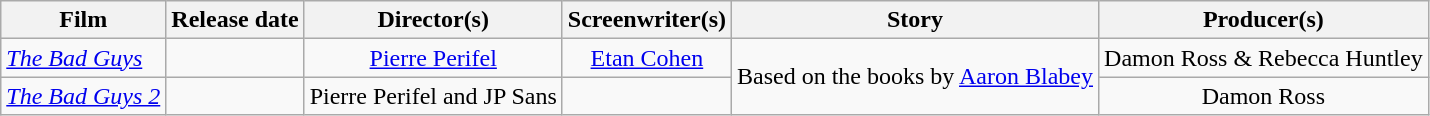<table class="wikitable plainrowheaders" style="text-align:center;">
<tr>
<th>Film</th>
<th>Release date</th>
<th>Director(s)</th>
<th>Screenwriter(s)</th>
<th>Story</th>
<th>Producer(s)</th>
</tr>
<tr>
<td style="text-align:left"><em><a href='#'>The Bad Guys</a></em></td>
<td style="text-align:left"></td>
<td><a href='#'>Pierre Perifel</a></td>
<td><a href='#'>Etan Cohen</a></td>
<td rowspan="2">Based on the books by <a href='#'>Aaron Blabey</a></td>
<td>Damon Ross & Rebecca Huntley</td>
</tr>
<tr>
<td style="text-align:left"><em><a href='#'>The Bad Guys 2</a></em></td>
<td style="text-align:left"></td>
<td>Pierre Perifel and JP Sans</td>
<td></td>
<td>Damon Ross</td>
</tr>
</table>
